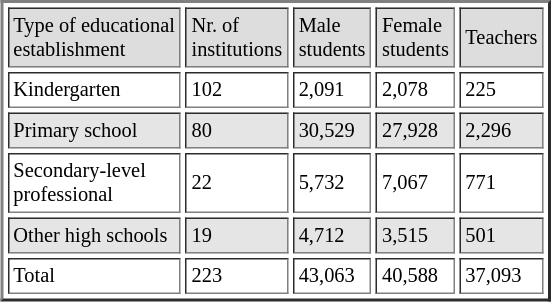<table border="2" style="font-size: 85%" align=right cellpadding="3" cellspacing="3">
<tr bgcolor="#dddddd">
<td>Type of educational<br>establishment</td>
<td>Nr. of <br>institutions</td>
<td>Male <br>students</td>
<td>Female <br>students</td>
<td>Teachers</td>
</tr>
<tr bgcolor="#ffffff">
<td>Kindergarten</td>
<td>102</td>
<td>2,091</td>
<td>2,078</td>
<td>225</td>
</tr>
<tr bgcolor="#e5e5e5">
<td>Primary school</td>
<td>80</td>
<td>30,529</td>
<td>27,928</td>
<td>2,296</td>
</tr>
<tr bgcolor="#ffffff">
<td>Secondary-level <br>professional</td>
<td>22</td>
<td>5,732</td>
<td>7,067</td>
<td>771</td>
</tr>
<tr bgcolor="#e5e5e5">
<td>Other high schools</td>
<td>19</td>
<td>4,712</td>
<td>3,515</td>
<td>501</td>
</tr>
<tr bgcolor="#ffffff">
<td>Total</td>
<td>223</td>
<td>43,063</td>
<td>40,588</td>
<td>37,093</td>
</tr>
</table>
